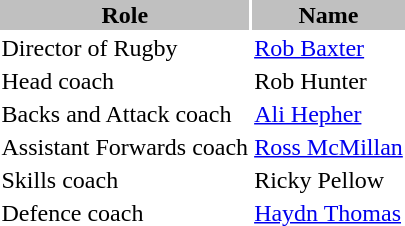<table class="toccolours">
<tr>
<th style="background:silver;">Role</th>
<th style="background:silver;">Name</th>
</tr>
<tr>
<td>Director of Rugby</td>
<td> <a href='#'>Rob Baxter</a></td>
</tr>
<tr>
<td>Head coach</td>
<td> Rob Hunter</td>
</tr>
<tr>
<td>Backs and Attack coach</td>
<td> <a href='#'>Ali Hepher</a></td>
</tr>
<tr>
<td>Assistant Forwards coach</td>
<td> <a href='#'>Ross McMillan</a></td>
</tr>
<tr>
<td>Skills coach</td>
<td> Ricky Pellow</td>
</tr>
<tr>
<td>Defence coach</td>
<td> <a href='#'>Haydn Thomas</a></td>
</tr>
<tr>
</tr>
</table>
